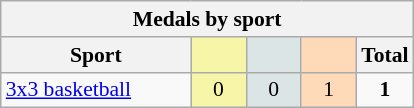<table class="wikitable" style="font-size:90%; text-align:center;">
<tr>
<th colspan="5">Medals by sport</th>
</tr>
<tr>
<th width="120">Sport</th>
<th scope="col" width="30" style="background:#F7F6A8;"></th>
<th scope="col" width="30" style="background:#DCE5E5;"></th>
<th scope="col" width="30" style="background:#FFDAB9;"></th>
<th width="30">Total</th>
</tr>
<tr>
<td align="left"><a href='#'>3x3 basketball</a></td>
<td style="background:#F7F6A8;">0</td>
<td style="background:#DCE5E5;">0</td>
<td style="background:#FFDAB9;">1</td>
<td><strong>1</strong></td>
</tr>
</table>
